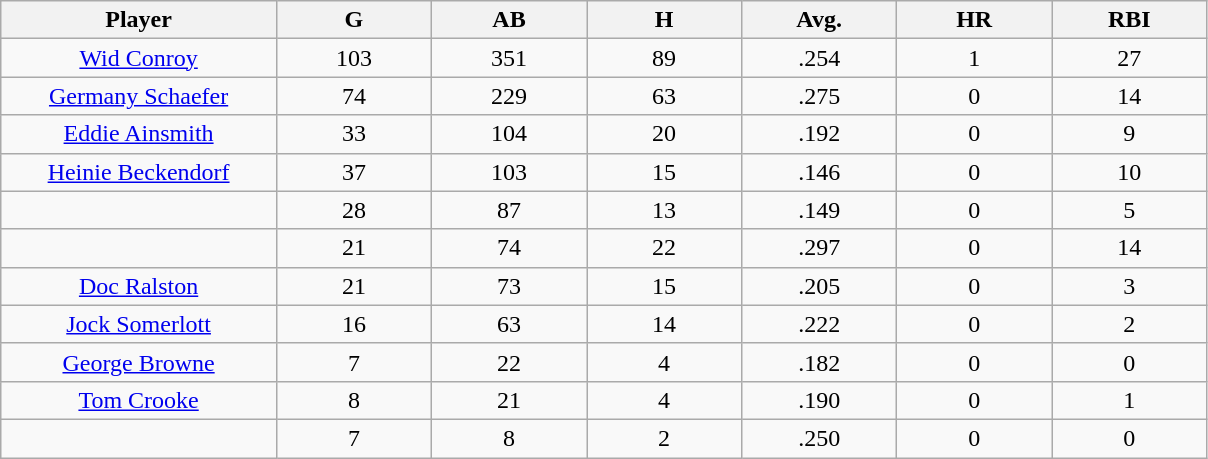<table class="wikitable sortable">
<tr>
<th bgcolor="#DDDDFF" width="16%">Player</th>
<th bgcolor="#DDDDFF" width="9%">G</th>
<th bgcolor="#DDDDFF" width="9%">AB</th>
<th bgcolor="#DDDDFF" width="9%">H</th>
<th bgcolor="#DDDDFF" width="9%">Avg.</th>
<th bgcolor="#DDDDFF" width="9%">HR</th>
<th bgcolor="#DDDDFF" width="9%">RBI</th>
</tr>
<tr align="center">
<td><a href='#'>Wid Conroy</a></td>
<td>103</td>
<td>351</td>
<td>89</td>
<td>.254</td>
<td>1</td>
<td>27</td>
</tr>
<tr align=center>
<td><a href='#'>Germany Schaefer</a></td>
<td>74</td>
<td>229</td>
<td>63</td>
<td>.275</td>
<td>0</td>
<td>14</td>
</tr>
<tr align=center>
<td><a href='#'>Eddie Ainsmith</a></td>
<td>33</td>
<td>104</td>
<td>20</td>
<td>.192</td>
<td>0</td>
<td>9</td>
</tr>
<tr align=center>
<td><a href='#'>Heinie Beckendorf</a></td>
<td>37</td>
<td>103</td>
<td>15</td>
<td>.146</td>
<td>0</td>
<td>10</td>
</tr>
<tr align=center>
<td></td>
<td>28</td>
<td>87</td>
<td>13</td>
<td>.149</td>
<td>0</td>
<td>5</td>
</tr>
<tr align="center">
<td></td>
<td>21</td>
<td>74</td>
<td>22</td>
<td>.297</td>
<td>0</td>
<td>14</td>
</tr>
<tr align="center">
<td><a href='#'>Doc Ralston</a></td>
<td>21</td>
<td>73</td>
<td>15</td>
<td>.205</td>
<td>0</td>
<td>3</td>
</tr>
<tr align=center>
<td><a href='#'>Jock Somerlott</a></td>
<td>16</td>
<td>63</td>
<td>14</td>
<td>.222</td>
<td>0</td>
<td>2</td>
</tr>
<tr align=center>
<td><a href='#'>George Browne</a></td>
<td>7</td>
<td>22</td>
<td>4</td>
<td>.182</td>
<td>0</td>
<td>0</td>
</tr>
<tr align=center>
<td><a href='#'>Tom Crooke</a></td>
<td>8</td>
<td>21</td>
<td>4</td>
<td>.190</td>
<td>0</td>
<td>1</td>
</tr>
<tr align=center>
<td></td>
<td>7</td>
<td>8</td>
<td>2</td>
<td>.250</td>
<td>0</td>
<td>0</td>
</tr>
</table>
